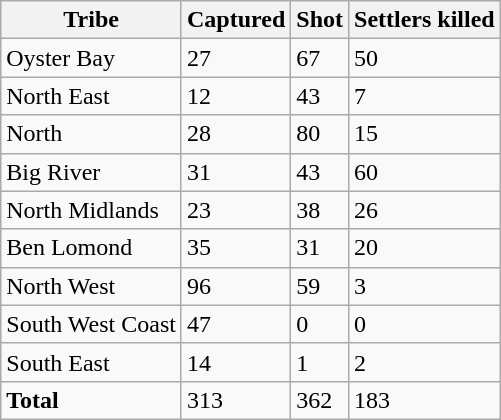<table class="wikitable sortable">
<tr>
<th>Tribe</th>
<th>Captured</th>
<th>Shot</th>
<th>Settlers killed</th>
</tr>
<tr>
<td>Oyster Bay</td>
<td>27</td>
<td>67</td>
<td>50</td>
</tr>
<tr>
<td>North East</td>
<td>12</td>
<td>43</td>
<td>7</td>
</tr>
<tr>
<td>North</td>
<td>28</td>
<td>80</td>
<td>15</td>
</tr>
<tr>
<td>Big River</td>
<td>31</td>
<td>43</td>
<td>60</td>
</tr>
<tr>
<td>North Midlands</td>
<td>23</td>
<td>38</td>
<td>26</td>
</tr>
<tr>
<td>Ben Lomond</td>
<td>35</td>
<td>31</td>
<td>20</td>
</tr>
<tr>
<td>North West</td>
<td>96</td>
<td>59</td>
<td>3</td>
</tr>
<tr>
<td>South West Coast</td>
<td>47</td>
<td>0</td>
<td>0</td>
</tr>
<tr>
<td>South East</td>
<td>14</td>
<td>1</td>
<td>2</td>
</tr>
<tr class="sortbottom">
<td><strong>Total</strong></td>
<td>313</td>
<td>362</td>
<td>183</td>
</tr>
</table>
